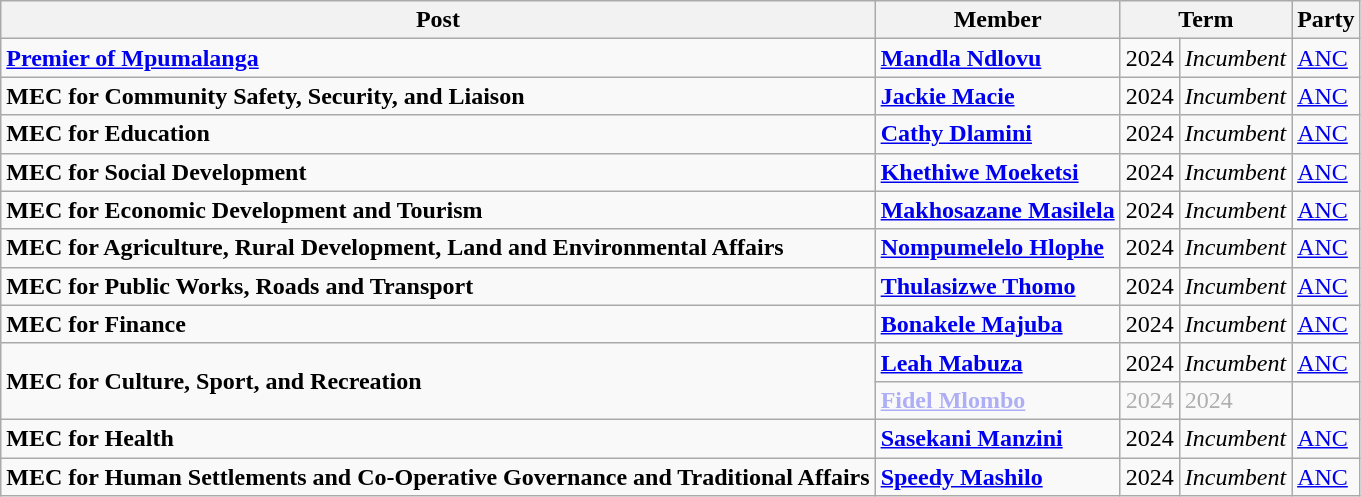<table class="wikitable">
<tr>
<th>Post</th>
<th>Member</th>
<th colspan="2">Term</th>
<th>Party</th>
</tr>
<tr>
<td><strong><a href='#'>Premier of Mpumalanga</a></strong></td>
<td><strong><a href='#'>Mandla Ndlovu</a></strong></td>
<td>2024</td>
<td><em>Incumbent</em></td>
<td><a href='#'>ANC</a></td>
</tr>
<tr>
<td><strong>MEC for Community Safety, Security, and Liaison</strong></td>
<td><strong><a href='#'>Jackie Macie</a></strong></td>
<td>2024</td>
<td><em>Incumbent</em></td>
<td><a href='#'>ANC</a></td>
</tr>
<tr>
<td><strong>MEC for Education</strong></td>
<td><strong><a href='#'>Cathy Dlamini</a></strong></td>
<td>2024</td>
<td><em>Incumbent</em></td>
<td><a href='#'>ANC</a></td>
</tr>
<tr>
<td><strong>MEC for Social Development</strong></td>
<td><strong><a href='#'>Khethiwe Moeketsi</a></strong></td>
<td>2024</td>
<td><em>Incumbent</em></td>
<td><a href='#'>ANC</a></td>
</tr>
<tr>
<td><strong>MEC for Economic Development and Tourism</strong></td>
<td><strong><a href='#'>Makhosazane Masilela</a></strong></td>
<td>2024</td>
<td><em>Incumbent</em></td>
<td><a href='#'>ANC</a></td>
</tr>
<tr>
<td><strong>MEC for Agriculture, Rural Development, Land and Environmental Affairs</strong></td>
<td><strong><a href='#'>Nompumelelo Hlophe</a></strong></td>
<td>2024</td>
<td><em>Incumbent</em></td>
<td><a href='#'>ANC</a></td>
</tr>
<tr>
<td><strong>MEC for Public Works, Roads and Transport</strong></td>
<td><strong><a href='#'>Thulasizwe Thomo</a></strong></td>
<td>2024</td>
<td><em>Incumbent</em></td>
<td><a href='#'>ANC</a></td>
</tr>
<tr>
<td><strong>MEC for Finance</strong></td>
<td><strong><a href='#'>Bonakele Majuba</a></strong></td>
<td>2024</td>
<td><em>Incumbent</em></td>
<td><a href='#'>ANC</a></td>
</tr>
<tr>
<td rowspan="2"><strong>MEC for Culture, Sport, and Recreation</strong></td>
<td><strong><a href='#'>Leah Mabuza</a></strong></td>
<td>2024</td>
<td><em>Incumbent</em></td>
<td><a href='#'>ANC</a></td>
</tr>
<tr style="opacity:.3;">
<td><strong><a href='#'>Fidel Mlombo</a></strong></td>
<td>2024</td>
<td>2024</td>
</tr>
<tr>
<td><strong>MEC for Health</strong></td>
<td><strong><a href='#'>Sasekani Manzini</a></strong></td>
<td>2024</td>
<td><em>Incumbent</em></td>
<td><a href='#'>ANC</a></td>
</tr>
<tr>
<td><strong>MEC for Human Settlements and Co-Operative Governance and Traditional Affairs</strong></td>
<td><strong><a href='#'>Speedy Mashilo</a></strong></td>
<td>2024</td>
<td><em>Incumbent</em></td>
<td><a href='#'>ANC</a></td>
</tr>
</table>
